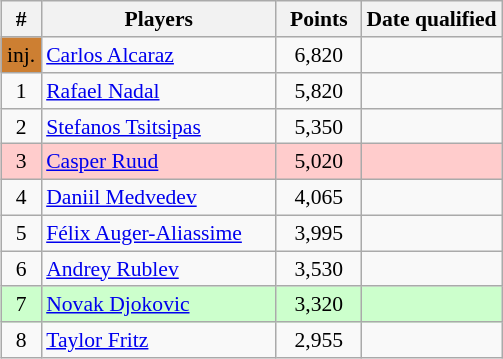<table class="sortable wikitable nowrap" align=right style=text-align:center;font-size:90%>
<tr>
<th width=20>#</th>
<th width=150>Players</th>
<th width=50>Points</th>
<th>Date qualified</th>
</tr>
<tr>
<td bgcolor="cd7f32">inj.</td>
<td align="left"> <a href='#'>Carlos Alcaraz</a></td>
<td>6,820</td>
<td></td>
</tr>
<tr>
<td>1</td>
<td align=left> <a href='#'>Rafael Nadal</a></td>
<td>5,820</td>
<td></td>
</tr>
<tr>
<td>2</td>
<td align=left> <a href='#'>Stefanos Tsitsipas</a></td>
<td>5,350</td>
<td></td>
</tr>
<tr align=center style="background:#fcc">
<td>3</td>
<td align=left> <a href='#'>Casper Ruud</a></td>
<td>5,020</td>
<td></td>
</tr>
<tr>
<td>4</td>
<td align=left> <a href='#'>Daniil Medvedev</a></td>
<td>4,065</td>
<td></td>
</tr>
<tr>
<td>5</td>
<td align=left> <a href='#'>Félix Auger-Aliassime</a></td>
<td>3,995</td>
<td></td>
</tr>
<tr>
<td>6</td>
<td align=left> <a href='#'>Andrey Rublev</a></td>
<td>3,530</td>
<td></td>
</tr>
<tr align=center style="background:#cfc">
<td>7</td>
<td align=left> <a href='#'>Novak Djokovic</a></td>
<td>3,320</td>
<td></td>
</tr>
<tr>
<td>8</td>
<td align=left> <a href='#'>Taylor Fritz</a></td>
<td>2,955</td>
<td></td>
</tr>
</table>
